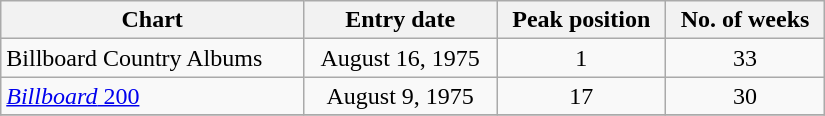<table border=1 cellspacing=0 cellpadding=2 width="550px" class="wikitable">
<tr>
<th align="left">Chart</th>
<th align="left">Entry date</th>
<th align="left">Peak position</th>
<th align="left">No. of weeks</th>
</tr>
<tr>
<td align="left">Billboard Country Albums</td>
<td align="center">August 16, 1975</td>
<td align="center">1</td>
<td align="center">33</td>
</tr>
<tr>
<td align="left"><a href='#'><em>Billboard</em> 200</a></td>
<td align="center">August 9, 1975</td>
<td align="center">17</td>
<td align="center">30</td>
</tr>
<tr>
</tr>
</table>
